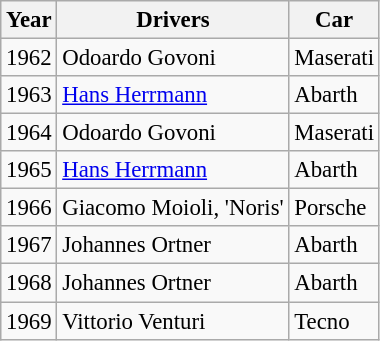<table class="wikitable" style="font-size:95%">
<tr>
<th>Year</th>
<th>Drivers</th>
<th>Car</th>
</tr>
<tr>
<td>1962</td>
<td> Odoardo Govoni</td>
<td>Maserati</td>
</tr>
<tr>
<td>1963</td>
<td><a href='#'>Hans Herrmann</a></td>
<td>Abarth</td>
</tr>
<tr>
<td>1964</td>
<td> Odoardo Govoni</td>
<td>Maserati</td>
</tr>
<tr>
<td>1965</td>
<td><a href='#'>Hans Herrmann</a></td>
<td>Abarth</td>
</tr>
<tr>
<td>1966</td>
<td> Giacomo Moioli, 'Noris'</td>
<td>Porsche</td>
</tr>
<tr>
<td>1967</td>
<td> Johannes Ortner</td>
<td>Abarth</td>
</tr>
<tr>
<td>1968</td>
<td> Johannes Ortner</td>
<td>Abarth</td>
</tr>
<tr>
<td>1969</td>
<td> Vittorio Venturi</td>
<td>Tecno</td>
</tr>
</table>
